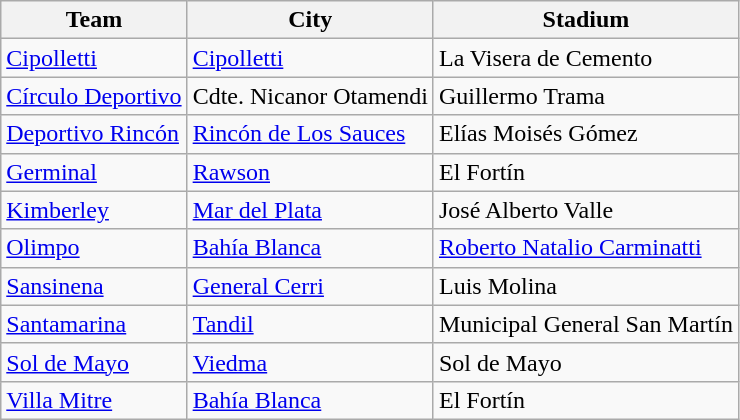<table class="wikitable sortable">
<tr>
<th>Team</th>
<th>City</th>
<th>Stadium</th>
</tr>
<tr>
<td> <a href='#'>Cipolletti</a></td>
<td><a href='#'>Cipolletti</a></td>
<td>La Visera de Cemento</td>
</tr>
<tr>
<td> <a href='#'>Círculo Deportivo</a></td>
<td>Cdte. Nicanor Otamendi</td>
<td>Guillermo Trama</td>
</tr>
<tr>
<td> <a href='#'>Deportivo Rincón</a></td>
<td><a href='#'>Rincón de Los Sauces</a></td>
<td>Elías Moisés Gómez</td>
</tr>
<tr>
<td> <a href='#'>Germinal</a></td>
<td><a href='#'>Rawson</a></td>
<td>El Fortín</td>
</tr>
<tr>
<td> <a href='#'>Kimberley</a></td>
<td><a href='#'>Mar del Plata</a></td>
<td>José Alberto Valle</td>
</tr>
<tr>
<td> <a href='#'>Olimpo</a></td>
<td><a href='#'>Bahía Blanca</a></td>
<td><a href='#'>Roberto Natalio Carminatti</a></td>
</tr>
<tr>
<td> <a href='#'>Sansinena</a></td>
<td><a href='#'>General Cerri</a></td>
<td>Luis Molina</td>
</tr>
<tr>
<td> <a href='#'>Santamarina</a></td>
<td><a href='#'>Tandil</a></td>
<td>Municipal General San Martín</td>
</tr>
<tr>
<td> <a href='#'>Sol de Mayo</a></td>
<td><a href='#'>Viedma</a></td>
<td>Sol de Mayo</td>
</tr>
<tr>
<td> <a href='#'>Villa Mitre</a></td>
<td><a href='#'>Bahía Blanca</a></td>
<td>El Fortín</td>
</tr>
</table>
